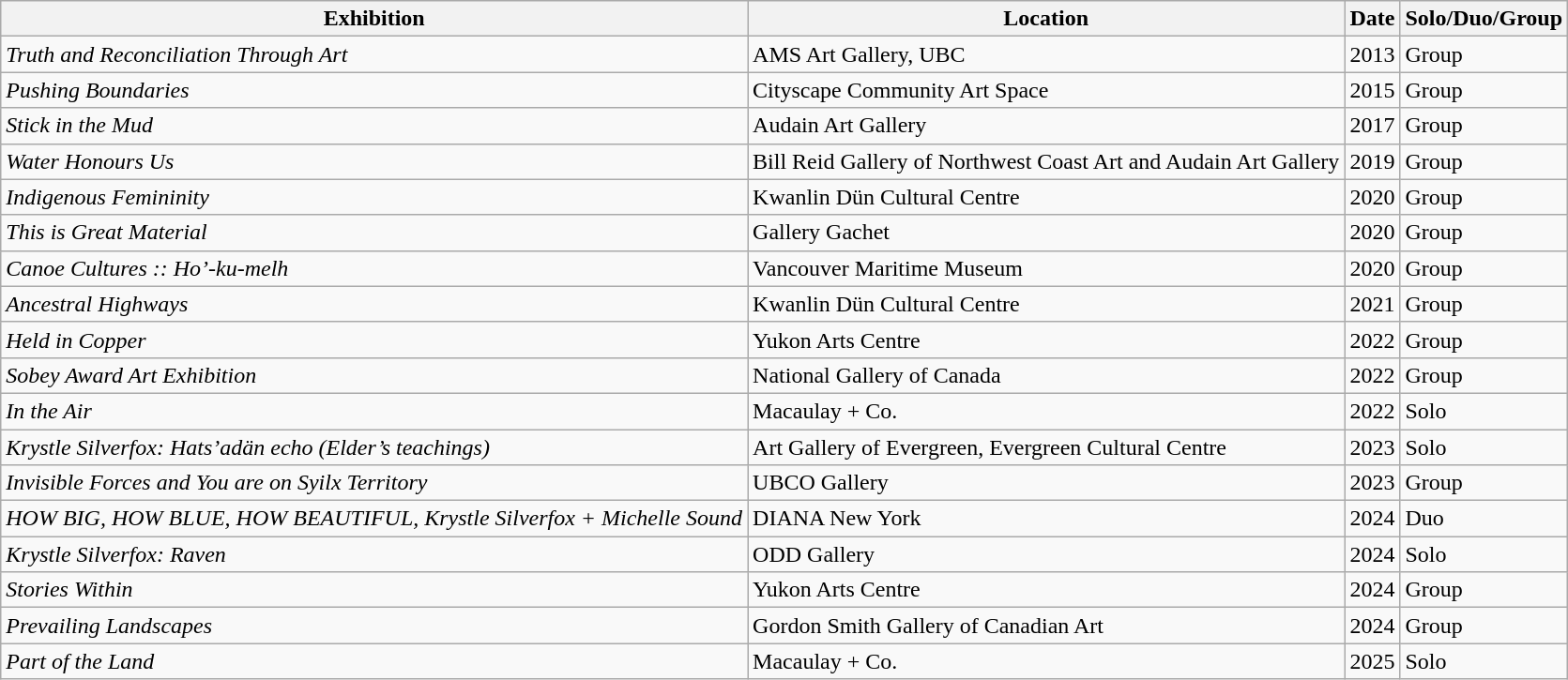<table class="wikitable">
<tr>
<th>Exhibition</th>
<th>Location</th>
<th>Date</th>
<th>Solo/Duo/Group</th>
</tr>
<tr>
<td><em>Truth and Reconciliation Through Art</em></td>
<td>AMS Art Gallery, UBC</td>
<td>2013</td>
<td>Group</td>
</tr>
<tr>
<td><em>Pushing Boundaries</em></td>
<td>Cityscape Community Art Space</td>
<td>2015</td>
<td>Group</td>
</tr>
<tr>
<td><em>Stick in the Mud</em></td>
<td>Audain Art Gallery</td>
<td>2017</td>
<td>Group</td>
</tr>
<tr>
<td><em>Water Honours Us</em></td>
<td>Bill Reid Gallery of Northwest Coast Art and Audain Art Gallery</td>
<td>2019</td>
<td>Group</td>
</tr>
<tr>
<td><em>Indigenous Femininity</em></td>
<td>Kwanlin Dün Cultural Centre</td>
<td>2020</td>
<td>Group</td>
</tr>
<tr>
<td><em>This is Great Material</em></td>
<td>Gallery Gachet</td>
<td>2020</td>
<td>Group</td>
</tr>
<tr>
<td><em>Canoe Cultures :: Ho’-ku-melh</em></td>
<td>Vancouver Maritime Museum</td>
<td>2020</td>
<td>Group</td>
</tr>
<tr>
<td><em>Ancestral Highways</em></td>
<td>Kwanlin Dün Cultural Centre</td>
<td>2021</td>
<td>Group</td>
</tr>
<tr>
<td><em>Held in Copper</em></td>
<td>Yukon Arts Centre</td>
<td>2022</td>
<td>Group</td>
</tr>
<tr>
<td><em>Sobey Award Art Exhibition</em></td>
<td>National Gallery of Canada</td>
<td>2022</td>
<td>Group</td>
</tr>
<tr>
<td><em>In the Air</em></td>
<td>Macaulay + Co.</td>
<td>2022</td>
<td>Solo</td>
</tr>
<tr>
<td><em>Krystle Silverfox: Hats’adän echo (Elder’s teachings)</em></td>
<td>Art Gallery of Evergreen, Evergreen Cultural Centre</td>
<td>2023</td>
<td>Solo</td>
</tr>
<tr>
<td><em>Invisible Forces and You are on Syilx Territory</em></td>
<td>UBCO Gallery</td>
<td>2023</td>
<td>Group</td>
</tr>
<tr>
<td><em>HOW BIG, HOW BLUE, HOW BEAUTIFUL, Krystle Silverfox + Michelle Sound</em></td>
<td>DIANA New York</td>
<td>2024</td>
<td>Duo</td>
</tr>
<tr>
<td><em>Krystle Silverfox: Raven</em></td>
<td>ODD Gallery</td>
<td>2024</td>
<td>Solo</td>
</tr>
<tr>
<td><em>Stories Within</em></td>
<td>Yukon Arts Centre</td>
<td>2024</td>
<td>Group</td>
</tr>
<tr>
<td><em>Prevailing Landscapes</em></td>
<td>Gordon Smith Gallery of Canadian Art</td>
<td>2024</td>
<td>Group</td>
</tr>
<tr>
<td><em>Part of the Land</em></td>
<td>Macaulay + Co.</td>
<td>2025</td>
<td>Solo</td>
</tr>
</table>
